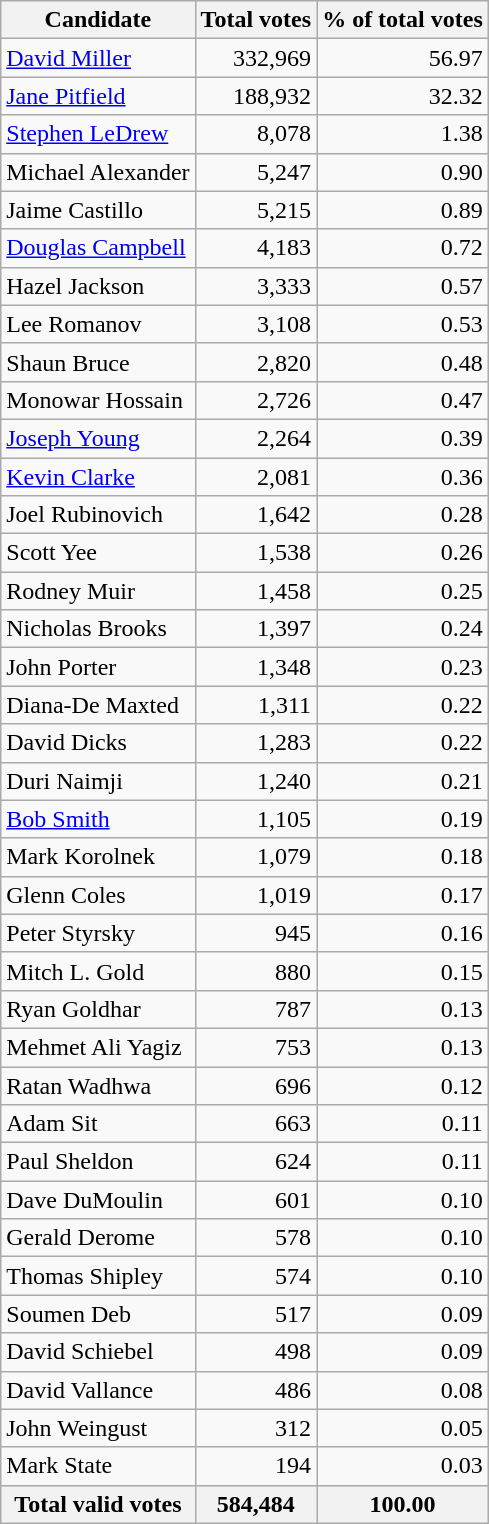<table class="wikitable">
<tr bgcolor="#EEEEEE">
<th align="left">Candidate</th>
<th align="right">Total votes</th>
<th align="right">% of total votes</th>
</tr>
<tr>
<td align="left"><a href='#'>David Miller</a></td>
<td align="right">332,969</td>
<td align="right">56.97</td>
</tr>
<tr>
<td align="left"><a href='#'>Jane Pitfield</a></td>
<td align="right">188,932</td>
<td align="right">32.32</td>
</tr>
<tr>
<td align="left"><a href='#'>Stephen LeDrew</a></td>
<td align="right">8,078</td>
<td align="right">1.38</td>
</tr>
<tr>
<td align="left">Michael Alexander</td>
<td align="right">5,247</td>
<td align="right">0.90</td>
</tr>
<tr>
<td align="left">Jaime Castillo</td>
<td align="right">5,215</td>
<td align="right">0.89</td>
</tr>
<tr>
<td align="left"><a href='#'>Douglas Campbell</a></td>
<td align="right">4,183</td>
<td align="right">0.72</td>
</tr>
<tr>
<td align="left">Hazel Jackson</td>
<td align="right">3,333</td>
<td align="right">0.57</td>
</tr>
<tr>
<td align="left">Lee Romanov</td>
<td align="right">3,108</td>
<td align="right">0.53</td>
</tr>
<tr>
<td align="left">Shaun Bruce</td>
<td align="right">2,820</td>
<td align="right">0.48</td>
</tr>
<tr>
<td align="left">Monowar Hossain</td>
<td align="right">2,726</td>
<td align="right">0.47</td>
</tr>
<tr>
<td align="left"><a href='#'>Joseph Young</a></td>
<td align="right">2,264</td>
<td align="right">0.39</td>
</tr>
<tr>
<td align="left"><a href='#'>Kevin Clarke</a></td>
<td align="right">2,081</td>
<td align="right">0.36</td>
</tr>
<tr>
<td align="left">Joel Rubinovich</td>
<td align="right">1,642</td>
<td align="right">0.28</td>
</tr>
<tr>
<td align="left">Scott Yee</td>
<td align="right">1,538</td>
<td align="right">0.26</td>
</tr>
<tr>
<td align="left">Rodney Muir</td>
<td align="right">1,458</td>
<td align="right">0.25</td>
</tr>
<tr>
<td align="left">Nicholas Brooks</td>
<td align="right">1,397</td>
<td align="right">0.24</td>
</tr>
<tr>
<td align="left">John Porter</td>
<td align="right">1,348</td>
<td align="right">0.23</td>
</tr>
<tr>
<td align="left">Diana-De Maxted</td>
<td align="right">1,311</td>
<td align="right">0.22</td>
</tr>
<tr>
<td align="left">David Dicks</td>
<td align="right">1,283</td>
<td align="right">0.22</td>
</tr>
<tr>
<td align="left">Duri Naimji</td>
<td align="right">1,240</td>
<td align="right">0.21</td>
</tr>
<tr>
<td align="left"><a href='#'>Bob Smith</a></td>
<td align="right">1,105</td>
<td align="right">0.19</td>
</tr>
<tr>
<td align="left">Mark Korolnek</td>
<td align="right">1,079</td>
<td align="right">0.18</td>
</tr>
<tr>
<td align="left">Glenn Coles</td>
<td align="right">1,019</td>
<td align="right">0.17</td>
</tr>
<tr>
<td align="left">Peter Styrsky</td>
<td align="right">945</td>
<td align="right">0.16</td>
</tr>
<tr>
<td align="left">Mitch L. Gold</td>
<td align="right">880</td>
<td align="right">0.15</td>
</tr>
<tr>
<td align="left">Ryan Goldhar</td>
<td align="right">787</td>
<td align="right">0.13</td>
</tr>
<tr>
<td align="left">Mehmet Ali Yagiz</td>
<td align="right">753</td>
<td align="right">0.13</td>
</tr>
<tr>
<td align="left">Ratan Wadhwa</td>
<td align="right">696</td>
<td align="right">0.12</td>
</tr>
<tr>
<td align="left">Adam Sit</td>
<td align="right">663</td>
<td align="right">0.11</td>
</tr>
<tr>
<td align="left">Paul Sheldon</td>
<td align="right">624</td>
<td align="right">0.11</td>
</tr>
<tr>
<td align="left">Dave DuMoulin</td>
<td align="right">601</td>
<td align="right">0.10</td>
</tr>
<tr>
<td align="left">Gerald Derome</td>
<td align="right">578</td>
<td align="right">0.10</td>
</tr>
<tr>
<td align="left">Thomas Shipley</td>
<td align="right">574</td>
<td align="right">0.10</td>
</tr>
<tr>
<td align="left">Soumen Deb</td>
<td align="right">517</td>
<td align="right">0.09</td>
</tr>
<tr>
<td align="left">David Schiebel</td>
<td align="right">498</td>
<td align="right">0.09</td>
</tr>
<tr>
<td align="left">David Vallance</td>
<td align="right">486</td>
<td align="right">0.08</td>
</tr>
<tr>
<td align="left">John Weingust</td>
<td align="right">312</td>
<td align="right">0.05</td>
</tr>
<tr>
<td align="left">Mark State</td>
<td align="right">194</td>
<td align="right">0.03</td>
</tr>
<tr bgcolor="#EEEEEE">
<th align="left">Total valid votes</th>
<th align="right">584,484</th>
<th align="right">100.00</th>
</tr>
</table>
